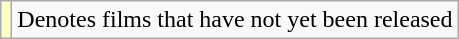<table class="wikitable">
<tr>
<td style="background:#FFFFCC;"></td>
<td>Denotes films that have not yet been released</td>
</tr>
</table>
